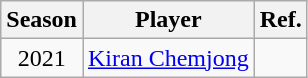<table class="wikitable" style="text-align:center">
<tr>
<th>Season</th>
<th>Player</th>
<th>Ref.</th>
</tr>
<tr>
<td>2021</td>
<td> <a href='#'>Kiran Chemjong</a></td>
<td></td>
</tr>
</table>
